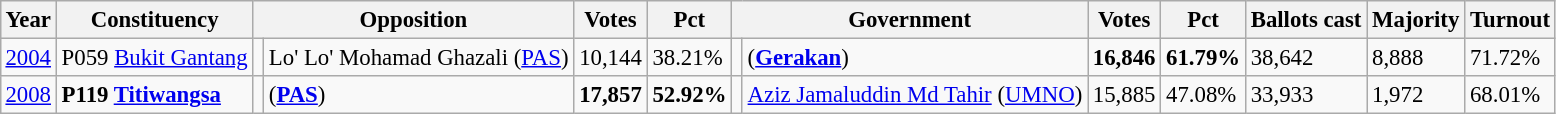<table class="wikitable" style="margin:0.5em ; font-size:95%">
<tr>
<th>Year</th>
<th>Constituency</th>
<th colspan=2>Opposition</th>
<th>Votes</th>
<th>Pct</th>
<th colspan=2>Government</th>
<th>Votes</th>
<th>Pct</th>
<th>Ballots cast</th>
<th>Majority</th>
<th>Turnout</th>
</tr>
<tr>
<td><a href='#'>2004</a></td>
<td>P059 <a href='#'>Bukit Gantang</a></td>
<td></td>
<td>Lo' Lo' Mohamad Ghazali (<a href='#'>PAS</a>)</td>
<td align="right">10,144</td>
<td>38.21%</td>
<td></td>
<td> (<a href='#'><strong>Gerakan</strong></a>)</td>
<td align="right"><strong>16,846</strong></td>
<td><strong>61.79%</strong></td>
<td>38,642</td>
<td>8,888</td>
<td>71.72%</td>
</tr>
<tr>
<td><a href='#'>2008</a></td>
<td><strong>P119 <a href='#'>Titiwangsa</a></strong></td>
<td></td>
<td> (<a href='#'><strong>PAS</strong></a>)</td>
<td align="right"><strong>17,857</strong></td>
<td><strong>52.92%</strong></td>
<td></td>
<td><a href='#'>Aziz Jamaluddin Md Tahir</a> (<a href='#'>UMNO</a>)</td>
<td align="right">15,885</td>
<td>47.08%</td>
<td>33,933</td>
<td>1,972</td>
<td>68.01%</td>
</tr>
</table>
